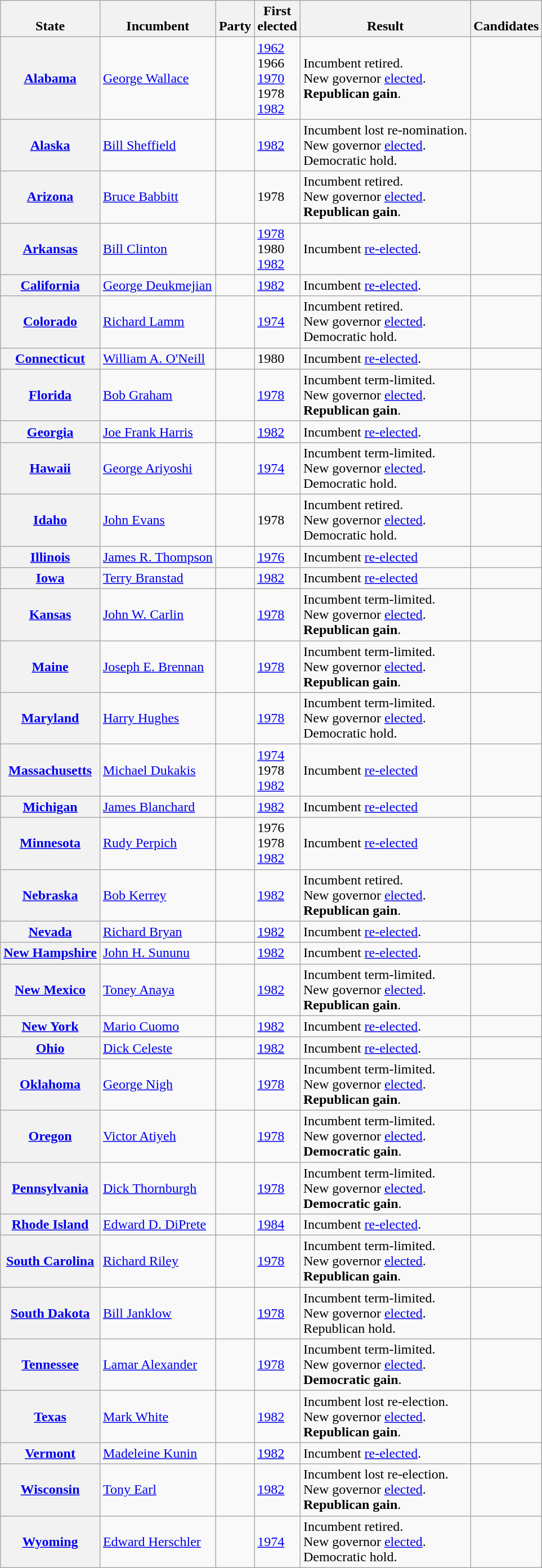<table class="wikitable sortable">
<tr valign=bottom>
<th>State</th>
<th>Incumbent</th>
<th>Party</th>
<th>First<br>elected</th>
<th>Result</th>
<th>Candidates</th>
</tr>
<tr>
<th><a href='#'>Alabama</a></th>
<td><a href='#'>George Wallace</a></td>
<td></td>
<td><a href='#'>1962</a><br>1966 <br><a href='#'>1970</a><br>1978 <br><a href='#'>1982</a></td>
<td>Incumbent retired.<br>New governor <a href='#'>elected</a>.<br><strong>Republican gain</strong>.</td>
<td nowrap></td>
</tr>
<tr>
<th><a href='#'>Alaska</a></th>
<td><a href='#'>Bill Sheffield</a></td>
<td></td>
<td><a href='#'>1982</a></td>
<td>Incumbent lost re-nomination.<br>New governor <a href='#'>elected</a>.<br>Democratic hold.</td>
<td nowrap></td>
</tr>
<tr>
<th><a href='#'>Arizona</a></th>
<td><a href='#'>Bruce Babbitt</a></td>
<td></td>
<td>1978</td>
<td>Incumbent retired.<br>New governor <a href='#'>elected</a>.<br><strong>Republican gain</strong>.</td>
<td nowrap></td>
</tr>
<tr>
<th><a href='#'>Arkansas</a></th>
<td><a href='#'>Bill Clinton</a></td>
<td></td>
<td><a href='#'>1978</a><br>1980 <br><a href='#'>1982</a></td>
<td>Incumbent <a href='#'>re-elected</a>.</td>
<td nowrap></td>
</tr>
<tr>
<th><a href='#'>California</a></th>
<td><a href='#'>George Deukmejian</a></td>
<td></td>
<td><a href='#'>1982</a></td>
<td>Incumbent <a href='#'>re-elected</a>.</td>
<td nowrap></td>
</tr>
<tr>
<th><a href='#'>Colorado</a></th>
<td><a href='#'>Richard Lamm</a></td>
<td></td>
<td><a href='#'>1974</a></td>
<td>Incumbent retired.<br>New governor <a href='#'>elected</a>.<br>Democratic hold.</td>
<td nowrap></td>
</tr>
<tr>
<th><a href='#'>Connecticut</a></th>
<td><a href='#'>William A. O'Neill</a></td>
<td></td>
<td>1980</td>
<td>Incumbent <a href='#'>re-elected</a>.</td>
<td nowrap></td>
</tr>
<tr>
<th><a href='#'>Florida</a></th>
<td><a href='#'>Bob Graham</a></td>
<td></td>
<td><a href='#'>1978</a></td>
<td>Incumbent term-limited.<br>New governor <a href='#'>elected</a>.<br><strong>Republican gain</strong>.</td>
<td nowrap></td>
</tr>
<tr>
<th><a href='#'>Georgia</a></th>
<td><a href='#'>Joe Frank Harris</a></td>
<td></td>
<td><a href='#'>1982</a></td>
<td>Incumbent <a href='#'>re-elected</a>.</td>
<td nowrap></td>
</tr>
<tr>
<th><a href='#'>Hawaii</a></th>
<td><a href='#'>George Ariyoshi</a></td>
<td></td>
<td><a href='#'>1974</a></td>
<td>Incumbent term-limited.<br>New governor <a href='#'>elected</a>.<br>Democratic hold.</td>
<td nowrap></td>
</tr>
<tr>
<th><a href='#'>Idaho</a></th>
<td><a href='#'>John Evans</a></td>
<td></td>
<td>1978</td>
<td>Incumbent retired.<br>New governor <a href='#'>elected</a>.<br>Democratic hold.</td>
<td nowrap></td>
</tr>
<tr>
<th><a href='#'>Illinois</a></th>
<td><a href='#'>James R. Thompson</a></td>
<td></td>
<td><a href='#'>1976</a></td>
<td>Incumbent <a href='#'>re-elected</a></td>
<td nowrap></td>
</tr>
<tr>
<th><a href='#'>Iowa</a></th>
<td><a href='#'>Terry Branstad</a></td>
<td></td>
<td><a href='#'>1982</a></td>
<td>Incumbent <a href='#'>re-elected</a></td>
<td nowrap></td>
</tr>
<tr>
<th><a href='#'>Kansas</a></th>
<td><a href='#'>John W. Carlin</a></td>
<td></td>
<td><a href='#'>1978</a></td>
<td>Incumbent term-limited.<br>New governor <a href='#'>elected</a>.<br><strong>Republican gain</strong>.</td>
<td nowrap></td>
</tr>
<tr>
<th><a href='#'>Maine</a></th>
<td><a href='#'>Joseph E. Brennan</a></td>
<td></td>
<td><a href='#'>1978</a></td>
<td>Incumbent term-limited.<br>New governor <a href='#'>elected</a>.<br><strong>Republican gain</strong>.</td>
<td nowrap></td>
</tr>
<tr>
<th><a href='#'>Maryland</a></th>
<td><a href='#'>Harry Hughes</a></td>
<td></td>
<td><a href='#'>1978</a></td>
<td>Incumbent term-limited.<br>New governor <a href='#'>elected</a>.<br>Democratic hold.</td>
<td nowrap></td>
</tr>
<tr>
<th><a href='#'>Massachusetts</a></th>
<td><a href='#'>Michael Dukakis</a></td>
<td></td>
<td><a href='#'>1974</a><br>1978 <br><a href='#'>1982</a></td>
<td>Incumbent <a href='#'>re-elected</a></td>
<td nowrap></td>
</tr>
<tr>
<th><a href='#'>Michigan</a></th>
<td><a href='#'>James Blanchard</a></td>
<td></td>
<td><a href='#'>1982</a></td>
<td>Incumbent <a href='#'>re-elected</a></td>
<td nowrap></td>
</tr>
<tr>
<th><a href='#'>Minnesota</a></th>
<td><a href='#'>Rudy Perpich</a></td>
<td></td>
<td>1976<br>1978 <br><a href='#'>1982</a></td>
<td>Incumbent <a href='#'>re-elected</a></td>
<td nowrap></td>
</tr>
<tr>
<th><a href='#'>Nebraska</a></th>
<td><a href='#'>Bob Kerrey</a></td>
<td></td>
<td><a href='#'>1982</a></td>
<td>Incumbent retired.<br>New governor <a href='#'>elected</a>.<br><strong>Republican gain</strong>.</td>
<td nowrap></td>
</tr>
<tr>
<th><a href='#'>Nevada</a></th>
<td><a href='#'>Richard Bryan</a></td>
<td></td>
<td><a href='#'>1982</a></td>
<td>Incumbent <a href='#'>re-elected</a>.</td>
<td nowrap></td>
</tr>
<tr>
<th><a href='#'>New Hampshire</a></th>
<td><a href='#'>John H. Sununu</a></td>
<td></td>
<td><a href='#'>1982</a></td>
<td>Incumbent <a href='#'>re-elected</a>.</td>
<td nowrap></td>
</tr>
<tr>
<th><a href='#'>New Mexico</a></th>
<td><a href='#'>Toney Anaya</a></td>
<td></td>
<td><a href='#'>1982</a></td>
<td>Incumbent term-limited.<br>New governor <a href='#'>elected</a>.<br><strong>Republican gain</strong>.</td>
<td nowrap></td>
</tr>
<tr>
<th><a href='#'>New York</a></th>
<td><a href='#'>Mario Cuomo</a></td>
<td></td>
<td><a href='#'>1982</a></td>
<td>Incumbent <a href='#'>re-elected</a>.</td>
<td nowrap></td>
</tr>
<tr>
<th><a href='#'>Ohio</a></th>
<td><a href='#'>Dick Celeste</a></td>
<td></td>
<td><a href='#'>1982</a></td>
<td>Incumbent <a href='#'>re-elected</a>.</td>
<td nowrap></td>
</tr>
<tr>
<th><a href='#'>Oklahoma</a></th>
<td><a href='#'>George Nigh</a></td>
<td></td>
<td><a href='#'>1978</a></td>
<td>Incumbent term-limited.<br>New governor <a href='#'>elected</a>.<br><strong>Republican gain</strong>.</td>
<td nowrap></td>
</tr>
<tr>
<th><a href='#'>Oregon</a></th>
<td><a href='#'>Victor Atiyeh</a></td>
<td></td>
<td><a href='#'>1978</a></td>
<td>Incumbent term-limited.<br>New governor <a href='#'>elected</a>.<br><strong>Democratic gain</strong>.</td>
<td nowrap></td>
</tr>
<tr>
<th><a href='#'>Pennsylvania</a></th>
<td><a href='#'>Dick Thornburgh</a></td>
<td></td>
<td><a href='#'>1978</a></td>
<td>Incumbent term-limited.<br>New governor <a href='#'>elected</a>.<br><strong>Democratic gain</strong>.</td>
<td nowrap></td>
</tr>
<tr>
<th><a href='#'>Rhode Island</a></th>
<td><a href='#'>Edward D. DiPrete</a></td>
<td></td>
<td><a href='#'>1984</a></td>
<td>Incumbent <a href='#'>re-elected</a>.</td>
<td nowrap></td>
</tr>
<tr>
<th><a href='#'>South Carolina</a></th>
<td><a href='#'>Richard Riley</a></td>
<td></td>
<td><a href='#'>1978</a></td>
<td>Incumbent term-limited.<br>New governor <a href='#'>elected</a>.<br><strong>Republican gain</strong>.</td>
<td nowrap></td>
</tr>
<tr>
<th><a href='#'>South Dakota</a></th>
<td><a href='#'>Bill Janklow</a></td>
<td></td>
<td><a href='#'>1978</a></td>
<td>Incumbent term-limited.<br>New governor <a href='#'>elected</a>.<br>Republican hold.</td>
<td nowrap></td>
</tr>
<tr>
<th><a href='#'>Tennessee</a></th>
<td><a href='#'>Lamar Alexander</a></td>
<td></td>
<td><a href='#'>1978</a></td>
<td>Incumbent term-limited.<br>New governor <a href='#'>elected</a>.<br><strong>Democratic gain</strong>.</td>
<td nowrap></td>
</tr>
<tr>
<th><a href='#'>Texas</a></th>
<td><a href='#'>Mark White</a></td>
<td></td>
<td><a href='#'>1982</a></td>
<td>Incumbent lost re-election.<br>New governor <a href='#'>elected</a>.<br><strong>Republican gain</strong>.</td>
<td nowrap></td>
</tr>
<tr>
<th><a href='#'>Vermont</a></th>
<td><a href='#'>Madeleine Kunin</a></td>
<td></td>
<td><a href='#'>1982</a></td>
<td>Incumbent <a href='#'>re-elected</a>.</td>
<td nowrap></td>
</tr>
<tr>
<th><a href='#'>Wisconsin</a></th>
<td><a href='#'>Tony Earl</a></td>
<td></td>
<td><a href='#'>1982</a></td>
<td>Incumbent lost re-election.<br>New governor <a href='#'>elected</a>.<br><strong>Republican gain</strong>.</td>
<td nowrap></td>
</tr>
<tr>
<th><a href='#'>Wyoming</a></th>
<td><a href='#'>Edward Herschler</a></td>
<td></td>
<td><a href='#'>1974</a></td>
<td>Incumbent retired.<br>New governor <a href='#'>elected</a>.<br>Democratic hold.</td>
<td nowrap></td>
</tr>
</table>
